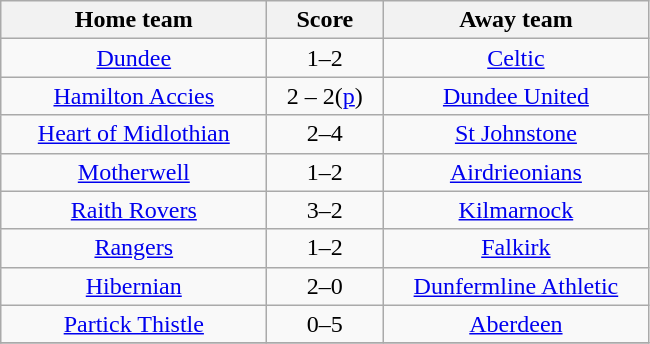<table class="wikitable" style="text-align: center">
<tr>
<th width=170>Home team</th>
<th width=70>Score</th>
<th width=170>Away team</th>
</tr>
<tr>
<td><a href='#'>Dundee</a></td>
<td>1–2</td>
<td><a href='#'>Celtic</a></td>
</tr>
<tr>
<td><a href='#'>Hamilton Accies</a></td>
<td>2 – 2(<a href='#'>p</a>)</td>
<td><a href='#'>Dundee United</a></td>
</tr>
<tr>
<td><a href='#'>Heart of Midlothian</a></td>
<td>2–4</td>
<td><a href='#'>St Johnstone</a></td>
</tr>
<tr>
<td><a href='#'>Motherwell</a></td>
<td>1–2</td>
<td><a href='#'>Airdrieonians</a></td>
</tr>
<tr>
<td><a href='#'>Raith Rovers</a></td>
<td>3–2</td>
<td><a href='#'>Kilmarnock</a></td>
</tr>
<tr>
<td><a href='#'>Rangers</a></td>
<td>1–2</td>
<td><a href='#'>Falkirk</a></td>
</tr>
<tr>
<td><a href='#'>Hibernian</a></td>
<td>2–0</td>
<td><a href='#'>Dunfermline Athletic</a></td>
</tr>
<tr>
<td><a href='#'>Partick Thistle</a></td>
<td>0–5</td>
<td><a href='#'>Aberdeen</a></td>
</tr>
<tr>
</tr>
</table>
